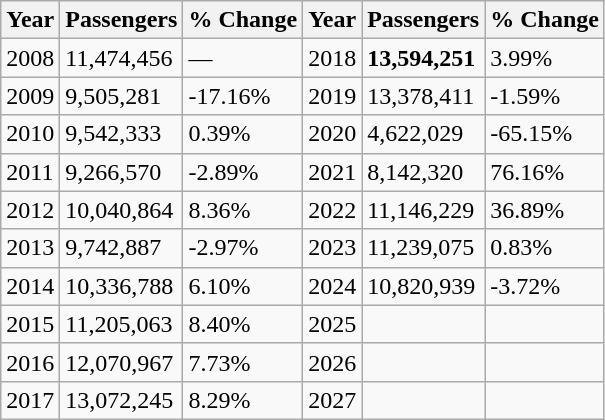<table class="wikitable">
<tr>
<th>Year</th>
<th>Passengers</th>
<th>% Change</th>
<th>Year</th>
<th>Passengers</th>
<th>% Change</th>
</tr>
<tr>
<td>2008</td>
<td>11,474,456</td>
<td>—</td>
<td>2018</td>
<td><strong>13,594,251</strong></td>
<td> 3.99%</td>
</tr>
<tr>
<td>2009</td>
<td>9,505,281</td>
<td> -17.16%</td>
<td>2019</td>
<td>13,378,411</td>
<td> -1.59%</td>
</tr>
<tr>
<td>2010</td>
<td>9,542,333</td>
<td> 0.39%</td>
<td>2020</td>
<td>4,622,029</td>
<td> -65.15%</td>
</tr>
<tr>
<td>2011</td>
<td>9,266,570</td>
<td> -2.89%</td>
<td>2021</td>
<td>8,142,320</td>
<td> 76.16%</td>
</tr>
<tr>
<td>2012</td>
<td>10,040,864</td>
<td> 8.36%</td>
<td>2022</td>
<td>11,146,229</td>
<td> 36.89%</td>
</tr>
<tr>
<td>2013</td>
<td>9,742,887</td>
<td> -2.97%</td>
<td>2023</td>
<td>11,239,075</td>
<td> 0.83%</td>
</tr>
<tr>
<td>2014</td>
<td>10,336,788</td>
<td> 6.10%</td>
<td>2024</td>
<td>10,820,939</td>
<td> -3.72%</td>
</tr>
<tr>
<td>2015</td>
<td>11,205,063</td>
<td> 8.40%</td>
<td>2025</td>
<td></td>
<td></td>
</tr>
<tr>
<td>2016</td>
<td>12,070,967</td>
<td> 7.73%</td>
<td>2026</td>
<td></td>
<td></td>
</tr>
<tr>
<td>2017</td>
<td>13,072,245</td>
<td>8.29%</td>
<td>2027</td>
<td></td>
<td></td>
</tr>
</table>
